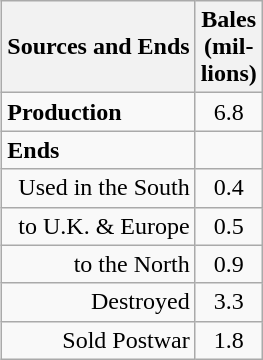<table class="wikitable" style="float: right; border: 1px solid #BBB; margin: 1em 1em 1em 1em;">
<tr>
<th><strong>Sources and Ends</strong></th>
<th align="center"><strong>Bales</strong><br>(mil-<br>lions)</th>
</tr>
<tr>
<td><strong>Production</strong></td>
<td align="center">6.8</td>
</tr>
<tr>
<td><strong>Ends</strong></td>
<td></td>
</tr>
<tr align="right">
<td>Used in the South</td>
<td align="center">0.4</td>
</tr>
<tr align="right">
<td>to U.K. & Europe</td>
<td align="center">0.5</td>
</tr>
<tr align="right">
<td>to the North</td>
<td align="center">0.9</td>
</tr>
<tr align="right">
<td>Destroyed</td>
<td align="center">3.3</td>
</tr>
<tr align="right">
<td>Sold Postwar</td>
<td align="center">1.8</td>
</tr>
</table>
